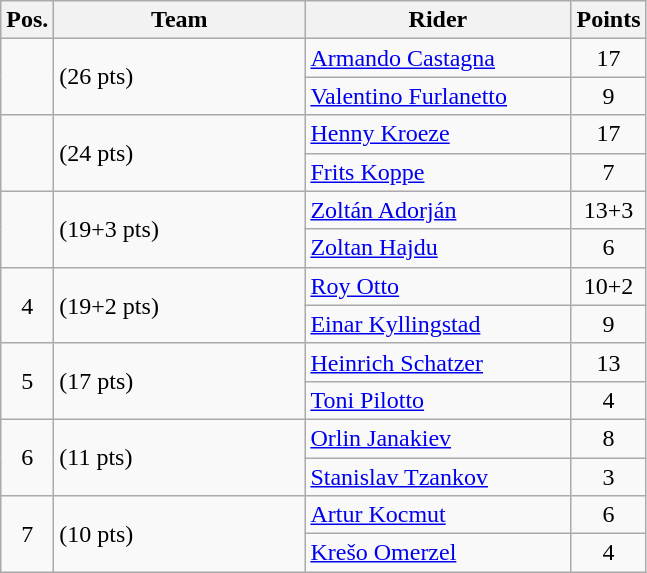<table class=wikitable style="text-align: center">
<tr>
<th width=25px>Pos.</th>
<th width=160px>Team</th>
<th width=170px>Rider</th>
<th width=40px>Points</th>
</tr>
<tr>
<td rowspan=2 ></td>
<td rowspan=2 style="text-align: left"> (26 pts)</td>
<td style="text-align: left"><a href='#'>Armando Castagna</a></td>
<td>17</td>
</tr>
<tr>
<td style="text-align: left"><a href='#'>Valentino Furlanetto</a></td>
<td>9</td>
</tr>
<tr>
<td rowspan=2 ></td>
<td rowspan=2 style="text-align: left"> (24 pts)</td>
<td style="text-align: left"><a href='#'>Henny Kroeze</a></td>
<td>17</td>
</tr>
<tr>
<td style="text-align: left"><a href='#'>Frits Koppe</a></td>
<td>7</td>
</tr>
<tr>
<td rowspan=2 ></td>
<td rowspan=2 style="text-align: left"> (19+3 pts)</td>
<td style="text-align: left"><a href='#'>Zoltán Adorján</a></td>
<td>13+3</td>
</tr>
<tr>
<td style="text-align: left"><a href='#'>Zoltan Hajdu</a></td>
<td>6</td>
</tr>
<tr>
<td rowspan=2>4</td>
<td rowspan=2 style="text-align: left"> (19+2 pts)</td>
<td style="text-align: left"><a href='#'>Roy Otto</a></td>
<td>10+2</td>
</tr>
<tr>
<td style="text-align: left"><a href='#'>Einar Kyllingstad</a></td>
<td>9</td>
</tr>
<tr>
<td rowspan=2>5</td>
<td rowspan=2 style="text-align: left"> (17 pts)</td>
<td style="text-align: left"><a href='#'>Heinrich Schatzer</a></td>
<td>13</td>
</tr>
<tr>
<td style="text-align: left"><a href='#'>Toni Pilotto</a></td>
<td>4</td>
</tr>
<tr>
<td rowspan=2>6</td>
<td rowspan=2 style="text-align: left"> (11 pts)</td>
<td style="text-align: left"><a href='#'>Orlin Janakiev</a></td>
<td>8</td>
</tr>
<tr>
<td style="text-align: left"><a href='#'>Stanislav Tzankov</a></td>
<td>3</td>
</tr>
<tr>
<td rowspan=2>7</td>
<td rowspan=2 style="text-align: left"> (10 pts)</td>
<td style="text-align: left"><a href='#'>Artur Kocmut</a></td>
<td>6</td>
</tr>
<tr>
<td style="text-align: left"><a href='#'>Krešo Omerzel</a></td>
<td>4</td>
</tr>
</table>
